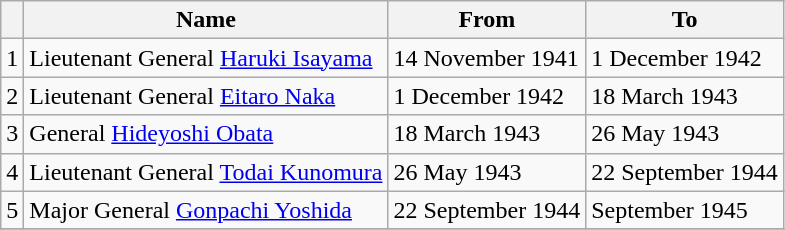<table class=wikitable>
<tr>
<th></th>
<th>Name</th>
<th>From</th>
<th>To</th>
</tr>
<tr>
<td>1</td>
<td>Lieutenant General <a href='#'>Haruki Isayama</a></td>
<td>14 November 1941</td>
<td>1 December 1942</td>
</tr>
<tr>
<td>2</td>
<td>Lieutenant General <a href='#'>Eitaro Naka</a></td>
<td>1 December 1942</td>
<td>18 March 1943</td>
</tr>
<tr>
<td>3</td>
<td>General <a href='#'>Hideyoshi Obata</a></td>
<td>18 March 1943</td>
<td>26 May 1943</td>
</tr>
<tr>
<td>4</td>
<td>Lieutenant General <a href='#'>Todai Kunomura</a></td>
<td>26 May 1943</td>
<td>22 September 1944</td>
</tr>
<tr>
<td>5</td>
<td>Major General <a href='#'>Gonpachi Yoshida</a></td>
<td>22 September 1944</td>
<td>September 1945</td>
</tr>
<tr>
</tr>
</table>
